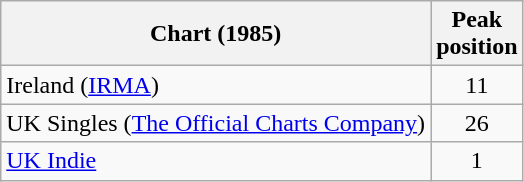<table class="wikitable">
<tr>
<th>Chart (1985)</th>
<th>Peak<br>position</th>
</tr>
<tr>
<td>Ireland (<a href='#'>IRMA</a>)</td>
<td align="center">11</td>
</tr>
<tr>
<td>UK Singles (<a href='#'>The Official Charts Company</a>)</td>
<td align="center">26</td>
</tr>
<tr>
<td><a href='#'>UK Indie</a></td>
<td align="center">1</td>
</tr>
</table>
